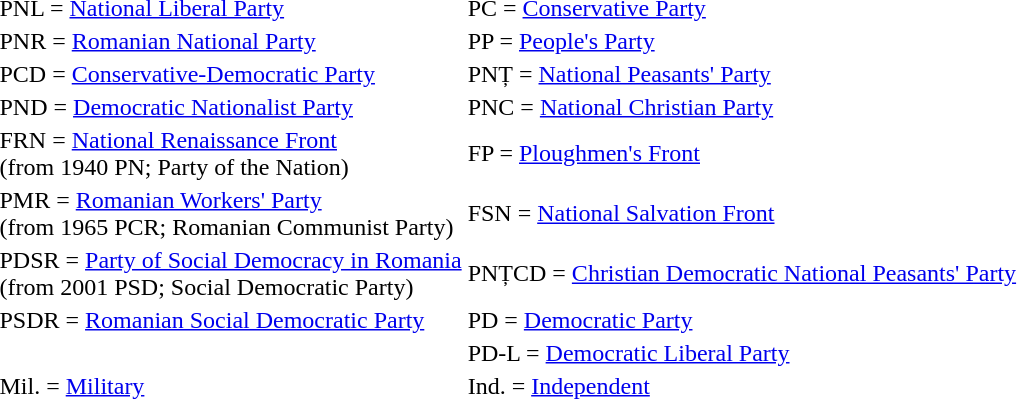<table>
<tr>
<td>PNL = <a href='#'>National Liberal Party</a></td>
<td>PC = <a href='#'>Conservative Party</a></td>
</tr>
<tr>
<td>PNR = <a href='#'>Romanian National Party</a></td>
<td>PP = <a href='#'>People's Party</a></td>
</tr>
<tr>
<td>PCD = <a href='#'>Conservative-Democratic Party</a></td>
<td>PNȚ = <a href='#'>National Peasants' Party</a></td>
</tr>
<tr>
<td>PND = <a href='#'>Democratic Nationalist Party</a></td>
<td>PNC = <a href='#'>National Christian Party</a></td>
</tr>
<tr>
<td>FRN = <a href='#'>National Renaissance Front</a><br>(from 1940 PN; Party of the Nation)</td>
<td>FP = <a href='#'>Ploughmen's Front</a></td>
</tr>
<tr>
<td>PMR = <a href='#'>Romanian Workers' Party</a><br>(from 1965 PCR; Romanian Communist Party)</td>
<td>FSN = <a href='#'>National Salvation Front</a></td>
</tr>
<tr>
<td>PDSR = <a href='#'>Party of Social Democracy in Romania</a><br>(from 2001 PSD; Social Democratic Party)</td>
<td>PNȚCD = <a href='#'>Christian Democratic National Peasants' Party</a></td>
</tr>
<tr>
<td>PSDR = <a href='#'>Romanian Social Democratic Party</a></td>
<td>PD = <a href='#'>Democratic Party</a></td>
</tr>
<tr>
<td></td>
<td>PD-L = <a href='#'>Democratic Liberal Party</a></td>
</tr>
<tr>
<td>Mil. = <a href='#'>Military</a></td>
<td>Ind. = <a href='#'>Independent</a></td>
</tr>
</table>
